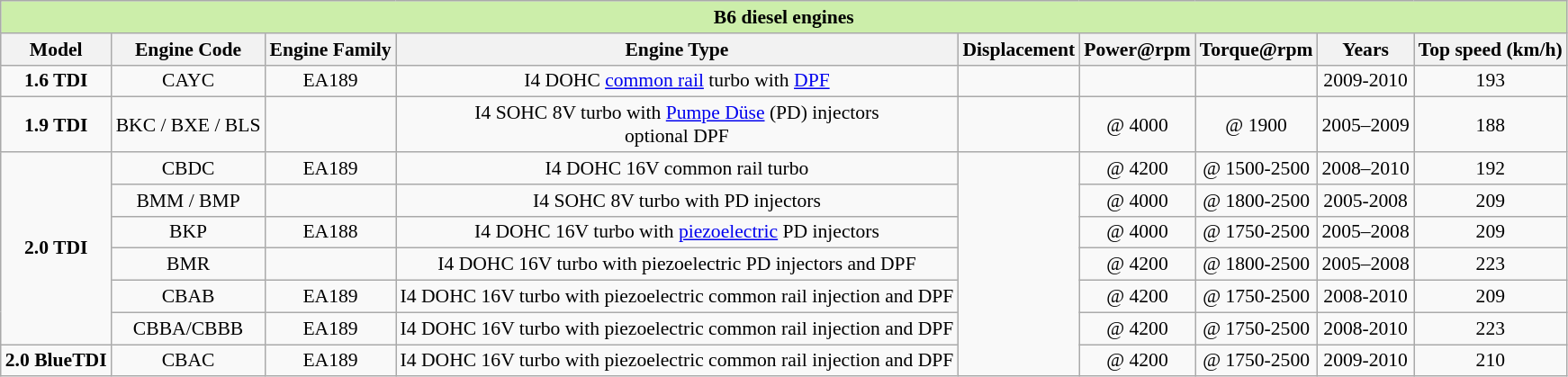<table class="wikitable collapsible collapsed" cellpadding="0" style="text-align:center; font-size:90%;">
<tr>
<th colspan=9 style="width:400px; background:#cea;">B6 diesel engines</th>
</tr>
<tr style="background:#dcdcdc; text-align:center; vertical-align:middle;">
<th>Model</th>
<th>Engine Code</th>
<th>Engine Family</th>
<th>Engine Type</th>
<th>Displacement</th>
<th>Power@rpm</th>
<th>Torque@rpm</th>
<th>Years</th>
<th>Top speed (km/h)</th>
</tr>
<tr>
<td><strong>1.6 TDI</strong></td>
<td>CAYC</td>
<td>EA189</td>
<td>I4 DOHC <a href='#'>common rail</a> turbo with <a href='#'>DPF</a></td>
<td></td>
<td></td>
<td></td>
<td>2009-2010</td>
<td>193</td>
</tr>
<tr>
<td><strong>1.9 TDI</strong></td>
<td>BKC / BXE / BLS</td>
<td></td>
<td>I4 SOHC 8V turbo with <a href='#'>Pumpe Düse</a> (PD) injectors<br>optional DPF</td>
<td></td>
<td> @ 4000</td>
<td> @ 1900</td>
<td>2005–2009</td>
<td>188</td>
</tr>
<tr>
<td rowspan=6><strong>2.0 TDI</strong></td>
<td>CBDC</td>
<td>EA189</td>
<td>I4 DOHC 16V common rail turbo</td>
<td rowspan=11></td>
<td> @ 4200</td>
<td> @ 1500-2500</td>
<td>2008–2010</td>
<td>192</td>
</tr>
<tr>
<td>BMM / BMP</td>
<td></td>
<td>I4 SOHC 8V turbo with PD injectors</td>
<td> @ 4000</td>
<td> @ 1800-2500</td>
<td>2005-2008</td>
<td>209</td>
</tr>
<tr>
<td>BKP</td>
<td>EA188</td>
<td>I4 DOHC 16V turbo with <a href='#'>piezoelectric</a> PD injectors</td>
<td> @ 4000</td>
<td> @ 1750-2500</td>
<td>2005–2008</td>
<td>209</td>
</tr>
<tr>
<td>BMR</td>
<td></td>
<td>I4 DOHC 16V turbo with piezoelectric PD injectors and DPF</td>
<td> @ 4200</td>
<td> @ 1800-2500</td>
<td>2005–2008</td>
<td>223</td>
</tr>
<tr>
<td>CBAB</td>
<td>EA189</td>
<td>I4 DOHC 16V turbo with piezoelectric common rail injection and DPF</td>
<td> @ 4200</td>
<td> @ 1750-2500</td>
<td>2008-2010</td>
<td>209</td>
</tr>
<tr>
<td>CBBA/CBBB</td>
<td>EA189</td>
<td>I4 DOHC 16V turbo with piezoelectric common rail injection and DPF</td>
<td> @ 4200</td>
<td> @ 1750-2500</td>
<td>2008-2010</td>
<td>223</td>
</tr>
<tr>
<td><strong>2.0 BlueTDI</strong></td>
<td>CBAC</td>
<td>EA189</td>
<td>I4 DOHC 16V turbo with piezoelectric common rail injection and DPF</td>
<td> @ 4200</td>
<td> @ 1750-2500</td>
<td>2009-2010</td>
<td>210</td>
</tr>
</table>
